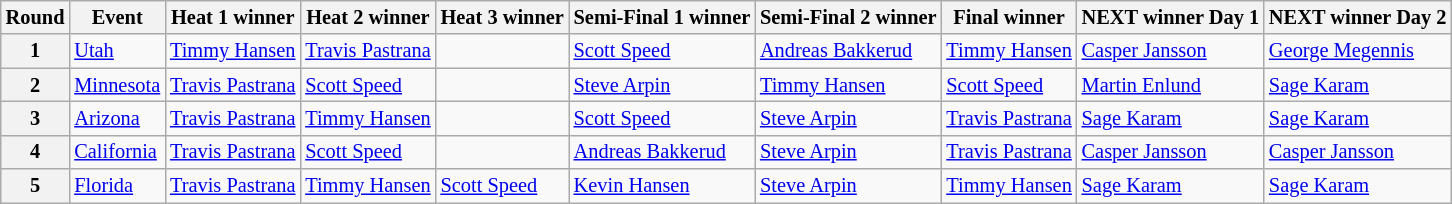<table class="wikitable" style="font-size: 85%;">
<tr>
<th>Round</th>
<th>Event</th>
<th>Heat 1 winner</th>
<th>Heat 2 winner</th>
<th>Heat 3 winner</th>
<th>Semi-Final 1 winner</th>
<th>Semi-Final 2 winner</th>
<th>Final winner</th>
<th>NEXT winner Day 1</th>
<th>NEXT winner Day 2</th>
</tr>
<tr>
<th>1</th>
<td><a href='#'>Utah</a></td>
<td> <a href='#'>Timmy Hansen</a></td>
<td> <a href='#'>Travis Pastrana</a></td>
<td></td>
<td> <a href='#'>Scott Speed</a></td>
<td> <a href='#'>Andreas Bakkerud</a></td>
<td> <a href='#'>Timmy Hansen</a></td>
<td> <a href='#'>Casper Jansson</a></td>
<td> <a href='#'>George Megennis</a></td>
</tr>
<tr>
<th>2</th>
<td><a href='#'>Minnesota</a></td>
<td> <a href='#'>Travis Pastrana</a></td>
<td> <a href='#'>Scott Speed</a></td>
<td></td>
<td> <a href='#'>Steve Arpin</a></td>
<td> <a href='#'>Timmy Hansen</a></td>
<td> <a href='#'>Scott Speed</a></td>
<td> <a href='#'>Martin Enlund</a></td>
<td> <a href='#'>Sage Karam</a></td>
</tr>
<tr>
<th>3</th>
<td><a href='#'>Arizona</a></td>
<td> <a href='#'>Travis Pastrana</a></td>
<td> <a href='#'>Timmy Hansen</a></td>
<td></td>
<td> <a href='#'>Scott Speed</a></td>
<td> <a href='#'>Steve Arpin</a></td>
<td> <a href='#'>Travis Pastrana</a></td>
<td> <a href='#'>Sage Karam</a></td>
<td> <a href='#'>Sage Karam</a></td>
</tr>
<tr>
<th>4</th>
<td><a href='#'>California</a></td>
<td> <a href='#'>Travis Pastrana</a></td>
<td> <a href='#'>Scott Speed</a></td>
<td></td>
<td> <a href='#'>Andreas Bakkerud</a></td>
<td> <a href='#'>Steve Arpin</a></td>
<td> <a href='#'>Travis Pastrana</a></td>
<td> <a href='#'>Casper Jansson</a></td>
<td> <a href='#'>Casper Jansson</a></td>
</tr>
<tr>
<th>5</th>
<td><a href='#'>Florida</a></td>
<td><a href='#'>Travis Pastrana</a></td>
<td><a href='#'>Timmy Hansen</a></td>
<td><a href='#'>Scott Speed</a></td>
<td><a href='#'>Kevin Hansen</a></td>
<td><a href='#'>Steve Arpin</a></td>
<td><a href='#'>Timmy Hansen</a></td>
<td> <a href='#'>Sage Karam</a></td>
<td> <a href='#'>Sage Karam</a></td>
</tr>
</table>
